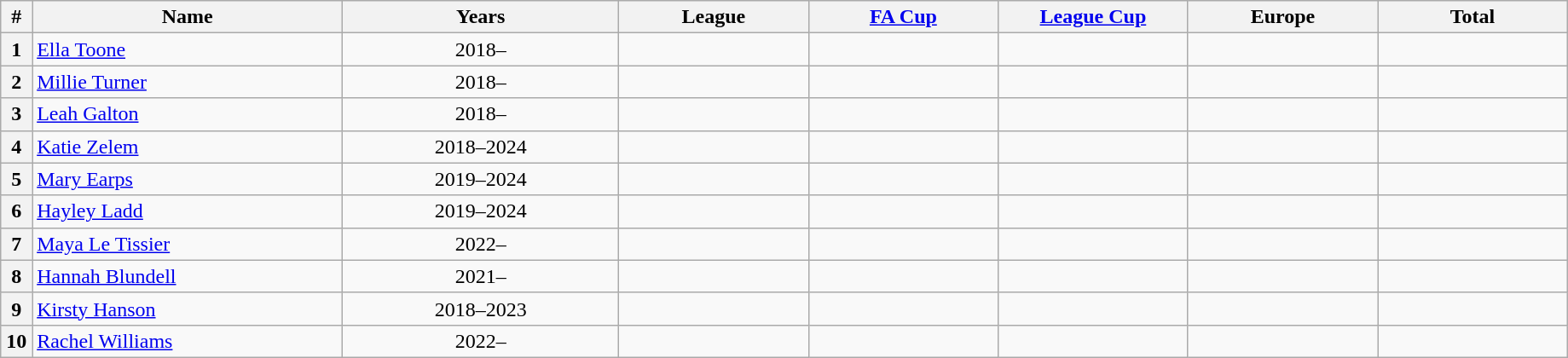<table class="wikitable sortable" style="text-align:center" width="97%">
<tr>
<th width="1%">#</th>
<th width="18%">Name</th>
<th width="16%">Years</th>
<th width="11%">League</th>
<th width="11%"><a href='#'>FA Cup</a></th>
<th width="11%"><a href='#'>League Cup</a></th>
<th width="11%">Europe</th>
<th width="11%">Total</th>
</tr>
<tr>
<th>1</th>
<td align="left"> <a href='#'>Ella Toone</a></td>
<td>2018–</td>
<td></td>
<td></td>
<td></td>
<td></td>
<td></td>
</tr>
<tr>
<th>2</th>
<td align="left"> <a href='#'>Millie Turner</a></td>
<td>2018–</td>
<td></td>
<td></td>
<td></td>
<td></td>
<td></td>
</tr>
<tr>
<th>3</th>
<td align="left"> <a href='#'>Leah Galton</a></td>
<td>2018–</td>
<td></td>
<td></td>
<td></td>
<td></td>
<td></td>
</tr>
<tr>
<th>4</th>
<td align="left"> <a href='#'>Katie Zelem</a></td>
<td>2018–2024</td>
<td></td>
<td></td>
<td></td>
<td></td>
<td></td>
</tr>
<tr>
<th>5</th>
<td align="left"> <a href='#'>Mary Earps</a></td>
<td>2019–2024</td>
<td></td>
<td></td>
<td></td>
<td></td>
<td></td>
</tr>
<tr>
<th>6</th>
<td align="left"> <a href='#'>Hayley Ladd</a></td>
<td>2019–2024</td>
<td></td>
<td></td>
<td></td>
<td></td>
<td></td>
</tr>
<tr>
<th>7</th>
<td align="left"> <a href='#'>Maya Le Tissier</a></td>
<td>2022–</td>
<td></td>
<td></td>
<td></td>
<td></td>
<td></td>
</tr>
<tr>
<th>8</th>
<td align="left"> <a href='#'>Hannah Blundell</a></td>
<td>2021–</td>
<td></td>
<td></td>
<td></td>
<td></td>
<td></td>
</tr>
<tr>
<th>9</th>
<td align="left"> <a href='#'>Kirsty Hanson</a></td>
<td>2018–2023</td>
<td></td>
<td></td>
<td></td>
<td></td>
<td></td>
</tr>
<tr>
<th>10</th>
<td align="left"> <a href='#'>Rachel Williams</a></td>
<td>2022–</td>
<td></td>
<td></td>
<td></td>
<td></td>
<td></td>
</tr>
</table>
